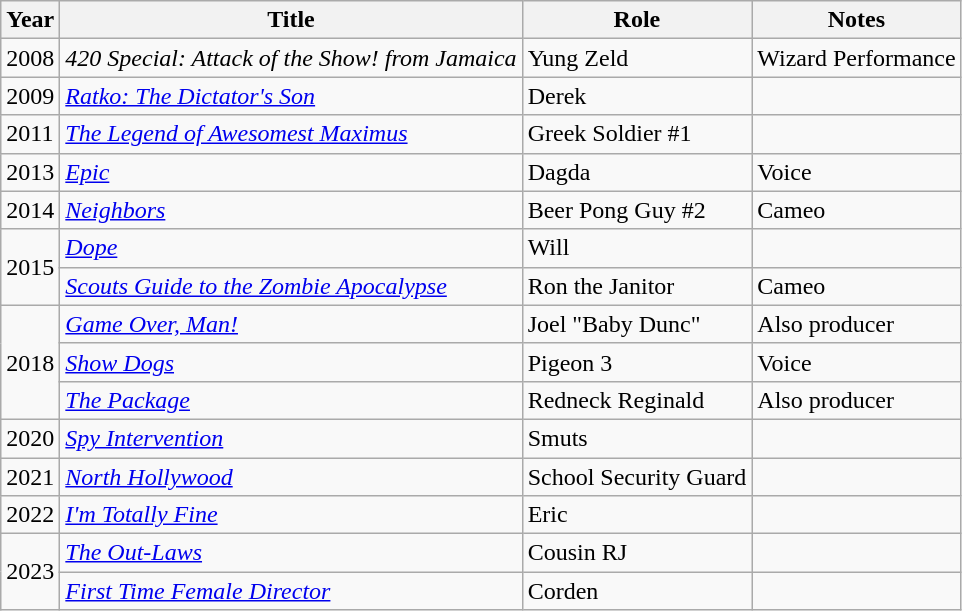<table class="wikitable sortable">
<tr>
<th>Year</th>
<th>Title</th>
<th>Role</th>
<th class="unsortable">Notes</th>
</tr>
<tr>
<td>2008</td>
<td><em>420 Special: Attack of the Show! from Jamaica</em></td>
<td>Yung Zeld</td>
<td>Wizard Performance</td>
</tr>
<tr>
<td>2009</td>
<td><em><a href='#'>Ratko: The Dictator's Son</a></em></td>
<td>Derek</td>
<td></td>
</tr>
<tr>
<td>2011</td>
<td><em><a href='#'>The Legend of Awesomest Maximus</a></em></td>
<td>Greek Soldier #1</td>
<td></td>
</tr>
<tr>
<td>2013</td>
<td><em><a href='#'>Epic</a></em></td>
<td>Dagda</td>
<td>Voice</td>
</tr>
<tr>
<td>2014</td>
<td><em><a href='#'>Neighbors</a></em></td>
<td>Beer Pong Guy #2</td>
<td>Cameo</td>
</tr>
<tr>
<td rowspan="2">2015</td>
<td><em><a href='#'>Dope</a></em></td>
<td>Will</td>
<td></td>
</tr>
<tr>
<td><em><a href='#'>Scouts Guide to the Zombie Apocalypse</a></em></td>
<td>Ron the Janitor</td>
<td>Cameo</td>
</tr>
<tr>
<td rowspan="3">2018</td>
<td><em><a href='#'>Game Over, Man!</a></em></td>
<td>Joel "Baby Dunc"</td>
<td>Also producer</td>
</tr>
<tr>
<td><em><a href='#'>Show Dogs</a></em></td>
<td>Pigeon 3</td>
<td>Voice</td>
</tr>
<tr>
<td><em><a href='#'>The Package</a></em></td>
<td>Redneck Reginald</td>
<td>Also producer</td>
</tr>
<tr>
<td>2020</td>
<td><em><a href='#'>Spy Intervention</a></em></td>
<td>Smuts</td>
<td></td>
</tr>
<tr>
<td>2021</td>
<td><em><a href='#'>North Hollywood</a></em></td>
<td>School Security Guard</td>
<td></td>
</tr>
<tr>
<td>2022</td>
<td><em><a href='#'>I'm Totally Fine</a></em></td>
<td>Eric</td>
<td></td>
</tr>
<tr>
<td rowspan="2">2023</td>
<td><em><a href='#'>The Out-Laws</a></em></td>
<td>Cousin RJ</td>
<td></td>
</tr>
<tr>
<td><em><a href='#'>First Time Female Director</a></em></td>
<td>Corden</td>
<td></td>
</tr>
</table>
